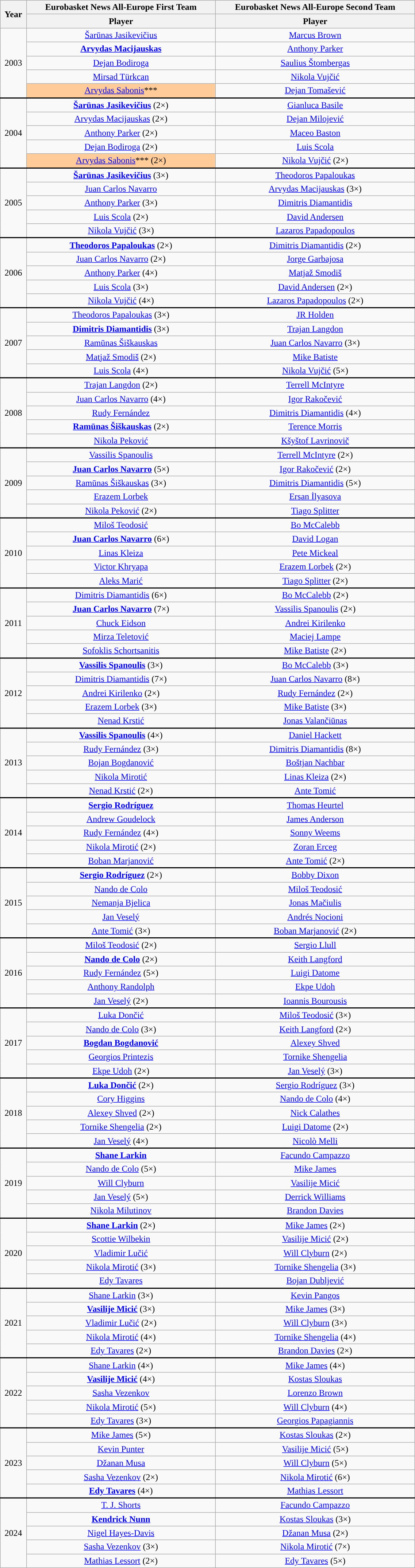<table class="wikitable sortable" style="text-align:center; width: 60%">
<tr>
<th rowspan="2">Year</th>
<th>Eurobasket News All-Europe First Team</th>
<th>Eurobasket News All-Europe Second Team</th>
</tr>
<tr>
<th>Player</th>
<th>Player</th>
</tr>
<tr>
<td rowspan="5">2003</td>
<td> <a href='#'>Šarūnas Jasikevičius</a></td>
<td> <a href='#'>Marcus Brown</a></td>
</tr>
<tr>
<td> <strong><a href='#'>Arvydas Macijauskas</a></strong></td>
<td> <a href='#'>Anthony Parker</a></td>
</tr>
<tr>
<td> <a href='#'>Dejan Bodiroga</a></td>
<td> <a href='#'>Saulius Štombergas</a></td>
</tr>
<tr>
<td> <a href='#'>Mirsad Türkcan</a></td>
<td> <a href='#'>Nikola Vujčić</a></td>
</tr>
<tr>
<td scope="row" style="background-color:#FFCC99; align=left"> <a href='#'>Arvydas Sabonis</a>***</td>
<td> <a href='#'>Dejan Tomašević</a></td>
</tr>
<tr style="border-top:2px solid black">
<td rowspan="5">2004</td>
<td> <strong><a href='#'>Šarūnas Jasikevičius</a></strong> (2×)</td>
<td> <a href='#'>Gianluca Basile</a></td>
</tr>
<tr>
<td> <a href='#'>Arvydas Macijauskas</a> (2×)</td>
<td> <a href='#'>Dejan Milojević</a></td>
</tr>
<tr>
<td> <a href='#'>Anthony Parker</a> (2×)</td>
<td> <a href='#'>Maceo Baston</a></td>
</tr>
<tr>
<td> <a href='#'>Dejan Bodiroga</a> (2×)</td>
<td> <a href='#'>Luis Scola</a></td>
</tr>
<tr>
<td scope="row" style="background-color:#FFCC99; align=left"> <a href='#'>Arvydas Sabonis</a>*** (2×)</td>
<td> <a href='#'>Nikola Vujčić</a> (2×)</td>
</tr>
<tr style="border-top:2px solid black">
<td rowspan="5">2005</td>
<td> <strong><a href='#'>Šarūnas Jasikevičius</a></strong> (3×)</td>
<td> <a href='#'>Theodoros Papaloukas</a></td>
</tr>
<tr>
<td> <a href='#'>Juan Carlos Navarro</a></td>
<td> <a href='#'>Arvydas Macijauskas</a> (3×)</td>
</tr>
<tr>
<td> <a href='#'>Anthony Parker</a> (3×)</td>
<td> <a href='#'>Dimitris Diamantidis</a></td>
</tr>
<tr>
<td> <a href='#'>Luis Scola</a> (2×)</td>
<td> <a href='#'>David Andersen</a></td>
</tr>
<tr>
<td> <a href='#'>Nikola Vujčić</a> (3×)</td>
<td> <a href='#'>Lazaros Papadopoulos</a></td>
</tr>
<tr style="border-top:2px solid black">
<td rowspan="5">2006</td>
<td> <strong><a href='#'>Theodoros Papaloukas</a></strong> (2×)</td>
<td> <a href='#'>Dimitris Diamantidis</a> (2×)</td>
</tr>
<tr>
<td> <a href='#'>Juan Carlos Navarro</a> (2×)</td>
<td> <a href='#'>Jorge Garbajosa</a></td>
</tr>
<tr>
<td> <a href='#'>Anthony Parker</a> (4×)</td>
<td> <a href='#'>Matjaž Smodiš</a></td>
</tr>
<tr>
<td> <a href='#'>Luis Scola</a> (3×)</td>
<td> <a href='#'>David Andersen</a> (2×)</td>
</tr>
<tr>
<td> <a href='#'>Nikola Vujčić</a> (4×)</td>
<td> <a href='#'>Lazaros Papadopoulos</a> (2×)</td>
</tr>
<tr style="border-top:2px solid black">
<td rowspan="5">2007</td>
<td> <a href='#'>Theodoros Papaloukas</a> (3×)</td>
<td> <a href='#'>JR Holden</a></td>
</tr>
<tr>
<td> <strong><a href='#'>Dimitris Diamantidis</a></strong> (3×)</td>
<td> <a href='#'>Trajan Langdon</a></td>
</tr>
<tr>
<td> <a href='#'>Ramūnas Šiškauskas</a></td>
<td> <a href='#'>Juan Carlos Navarro</a> (3×)</td>
</tr>
<tr>
<td> <a href='#'>Matjaž Smodiš</a> (2×)</td>
<td> <a href='#'>Mike Batiste</a></td>
</tr>
<tr>
<td> <a href='#'>Luis Scola</a> (4×)</td>
<td> <a href='#'>Nikola Vujčić</a> (5×)</td>
</tr>
<tr style="border-top:2px solid black">
<td rowspan="5">2008</td>
<td> <a href='#'>Trajan Langdon</a> (2×)</td>
<td> <a href='#'>Terrell McIntyre</a></td>
</tr>
<tr>
<td> <a href='#'>Juan Carlos Navarro</a> (4×)</td>
<td> <a href='#'>Igor Rakočević</a></td>
</tr>
<tr>
<td> <a href='#'>Rudy Fernández</a></td>
<td> <a href='#'>Dimitris Diamantidis</a> (4×)</td>
</tr>
<tr>
<td> <strong><a href='#'>Ramūnas Šiškauskas</a></strong> (2×)</td>
<td> <a href='#'>Terence Morris</a></td>
</tr>
<tr>
<td> <a href='#'>Nikola Peković</a></td>
<td> <a href='#'>Kšyštof Lavrinovič</a></td>
</tr>
<tr style="border-top:2px solid black">
<td rowspan="5">2009</td>
<td> <a href='#'>Vassilis Spanoulis</a></td>
<td> <a href='#'>Terrell McIntyre</a> (2×)</td>
</tr>
<tr>
<td> <strong><a href='#'>Juan Carlos Navarro</a></strong> (5×)</td>
<td> <a href='#'>Igor Rakočević</a> (2×)</td>
</tr>
<tr>
<td> <a href='#'>Ramūnas Šiškauskas</a> (3×)</td>
<td> <a href='#'>Dimitris Diamantidis</a> (5×)</td>
</tr>
<tr>
<td> <a href='#'>Erazem Lorbek</a></td>
<td> <a href='#'>Ersan İlyasova</a></td>
</tr>
<tr>
<td> <a href='#'>Nikola Peković</a> (2×)</td>
<td> <a href='#'>Tiago Splitter</a></td>
</tr>
<tr style="border-top:2px solid black">
<td rowspan="5">2010</td>
<td> <a href='#'>Miloš Teodosić</a></td>
<td> <a href='#'>Bo McCalebb</a></td>
</tr>
<tr>
<td> <strong><a href='#'>Juan Carlos Navarro</a></strong> (6×)</td>
<td> <a href='#'>David Logan</a></td>
</tr>
<tr>
<td> <a href='#'>Linas Kleiza</a></td>
<td> <a href='#'>Pete Mickeal</a></td>
</tr>
<tr>
<td> <a href='#'>Victor Khryapa</a></td>
<td> <a href='#'>Erazem Lorbek</a> (2×)</td>
</tr>
<tr>
<td> <a href='#'>Aleks Marić</a></td>
<td> <a href='#'>Tiago Splitter</a> (2×)</td>
</tr>
<tr style="border-top:2px solid black">
<td rowspan="5">2011</td>
<td> <a href='#'>Dimitris Diamantidis</a> (6×)</td>
<td> <a href='#'>Bo McCalebb</a> (2×)</td>
</tr>
<tr>
<td> <strong><a href='#'>Juan Carlos Navarro</a></strong> (7×)</td>
<td> <a href='#'>Vassilis Spanoulis</a> (2×)</td>
</tr>
<tr>
<td> <a href='#'>Chuck Eidson</a></td>
<td> <a href='#'>Andrei Kirilenko</a></td>
</tr>
<tr>
<td> <a href='#'>Mirza Teletović</a></td>
<td> <a href='#'>Maciej Lampe</a></td>
</tr>
<tr>
<td> <a href='#'>Sofoklis Schortsanitis</a></td>
<td> <a href='#'>Mike Batiste</a> (2×)</td>
</tr>
<tr style="border-top:2px solid black">
<td rowspan="5">2012</td>
<td> <strong><a href='#'>Vassilis Spanoulis</a></strong> (3×)</td>
<td> <a href='#'>Bo McCalebb</a> (3×)</td>
</tr>
<tr>
<td> <a href='#'>Dimitris Diamantidis</a> (7×)</td>
<td> <a href='#'>Juan Carlos Navarro</a> (8×)</td>
</tr>
<tr>
<td> <a href='#'>Andrei Kirilenko</a> (2×)</td>
<td> <a href='#'>Rudy Fernández</a> (2×)</td>
</tr>
<tr>
<td> <a href='#'>Erazem Lorbek</a> (3×)</td>
<td> <a href='#'>Mike Batiste</a> (3×)</td>
</tr>
<tr>
<td> <a href='#'>Nenad Krstić</a></td>
<td> <a href='#'>Jonas Valančiūnas</a></td>
</tr>
<tr style="border-top:2px solid black">
<td rowspan="5">2013</td>
<td> <strong><a href='#'>Vassilis Spanoulis</a></strong> (4×)</td>
<td> <a href='#'>Daniel Hackett</a></td>
</tr>
<tr>
<td> <a href='#'>Rudy Fernández</a> (3×)</td>
<td> <a href='#'>Dimitris Diamantidis</a> (8×)</td>
</tr>
<tr>
<td> <a href='#'>Bojan Bogdanović</a></td>
<td> <a href='#'>Boštjan Nachbar</a></td>
</tr>
<tr>
<td> <a href='#'>Nikola Mirotić</a></td>
<td> <a href='#'>Linas Kleiza</a> (2×)</td>
</tr>
<tr>
<td> <a href='#'>Nenad Krstić</a> (2×)</td>
<td> <a href='#'>Ante Tomić</a></td>
</tr>
<tr style="border-top:2px solid black">
<td rowspan="5">2014</td>
<td> <strong><a href='#'>Sergio Rodríguez</a></strong></td>
<td> <a href='#'>Thomas Heurtel</a></td>
</tr>
<tr>
<td> <a href='#'>Andrew Goudelock</a></td>
<td> <a href='#'>James Anderson</a></td>
</tr>
<tr>
<td> <a href='#'>Rudy Fernández</a> (4×)</td>
<td> <a href='#'>Sonny Weems</a></td>
</tr>
<tr>
<td> <a href='#'>Nikola Mirotić</a> (2×)</td>
<td> <a href='#'>Zoran Erceg</a></td>
</tr>
<tr>
<td> <a href='#'>Boban Marjanović</a></td>
<td> <a href='#'>Ante Tomić</a> (2×)</td>
</tr>
<tr style="border-top:2px solid black">
<td rowspan="5">2015</td>
<td> <strong><a href='#'>Sergio Rodríguez</a></strong> (2×)</td>
<td> <a href='#'>Bobby Dixon</a></td>
</tr>
<tr>
<td> <a href='#'>Nando de Colo</a></td>
<td> <a href='#'>Miloš Teodosić</a></td>
</tr>
<tr>
<td> <a href='#'>Nemanja Bjelica</a></td>
<td> <a href='#'>Jonas Mačiulis</a></td>
</tr>
<tr>
<td> <a href='#'>Jan Veselý</a></td>
<td> <a href='#'>Andrés Nocioni</a></td>
</tr>
<tr>
<td> <a href='#'>Ante Tomić</a> (3×)</td>
<td> <a href='#'>Boban Marjanović</a> (2×)</td>
</tr>
<tr style="border-top:2px solid black">
<td rowspan="5">2016</td>
<td> <a href='#'>Miloš Teodosić</a> (2×)</td>
<td> <a href='#'>Sergio Llull</a></td>
</tr>
<tr>
<td> <strong><a href='#'>Nando de Colo</a></strong> (2×)</td>
<td> <a href='#'>Keith Langford</a></td>
</tr>
<tr>
<td> <a href='#'>Rudy Fernández</a> (5×)</td>
<td> <a href='#'>Luigi Datome</a></td>
</tr>
<tr>
<td> <a href='#'>Anthony Randolph</a></td>
<td> <a href='#'>Ekpe Udoh</a></td>
</tr>
<tr>
<td> <a href='#'>Jan Veselý</a> (2×)</td>
<td> <a href='#'>Ioannis Bourousis</a></td>
</tr>
<tr style="border-top:2px solid black">
<td rowspan="5">2017</td>
<td> <a href='#'>Luka Dončić</a></td>
<td> <a href='#'>Miloš Teodosić</a> (3×)</td>
</tr>
<tr>
<td> <a href='#'>Nando de Colo</a> (3×)</td>
<td> <a href='#'>Keith Langford</a> (2×)</td>
</tr>
<tr>
<td> <strong><a href='#'>Bogdan Bogdanović</a></strong></td>
<td> <a href='#'>Alexey Shved</a></td>
</tr>
<tr>
<td> <a href='#'>Georgios Printezis</a></td>
<td> <a href='#'>Tornike Shengelia</a></td>
</tr>
<tr>
<td> <a href='#'>Ekpe Udoh</a> (2×)</td>
<td> <a href='#'>Jan Veselý</a> (3×)</td>
</tr>
<tr style="border-top:2px solid black">
<td rowspan="5">2018</td>
<td> <strong><a href='#'>Luka Dončić</a></strong> (2×)</td>
<td> <a href='#'>Sergio Rodríguez</a> (3×)</td>
</tr>
<tr>
<td> <a href='#'>Cory Higgins</a></td>
<td> <a href='#'>Nando de Colo</a> (4×)</td>
</tr>
<tr>
<td> <a href='#'>Alexey Shved</a> (2×)</td>
<td> <a href='#'>Nick Calathes</a></td>
</tr>
<tr>
<td> <a href='#'>Tornike Shengelia</a> (2×)</td>
<td> <a href='#'>Luigi Datome</a> (2×)</td>
</tr>
<tr>
<td> <a href='#'>Jan Veselý</a> (4×)</td>
<td> <a href='#'>Nicolò Melli</a></td>
</tr>
<tr style="border-top:2px solid black">
<td rowspan="5">2019</td>
<td> <strong><a href='#'>Shane Larkin</a></strong></td>
<td> <a href='#'>Facundo Campazzo</a></td>
</tr>
<tr>
<td> <a href='#'>Nando de Colo</a> (5×)</td>
<td> <a href='#'>Mike James</a></td>
</tr>
<tr>
<td> <a href='#'>Will Clyburn</a></td>
<td> <a href='#'>Vasilije Micić</a></td>
</tr>
<tr>
<td> <a href='#'>Jan Veselý</a> (5×)</td>
<td> <a href='#'>Derrick Williams</a></td>
</tr>
<tr>
<td> <a href='#'>Nikola Milutinov</a></td>
<td> <a href='#'>Brandon Davies</a></td>
</tr>
<tr style="border-top:2px solid black">
<td rowspan="5">2020</td>
<td> <strong><a href='#'>Shane Larkin</a></strong> (2×)</td>
<td> <a href='#'>Mike James</a> (2×)</td>
</tr>
<tr>
<td> <a href='#'>Scottie Wilbekin</a></td>
<td> <a href='#'>Vasilije Micić</a> (2×)</td>
</tr>
<tr>
<td> <a href='#'>Vladimir Lučić</a></td>
<td> <a href='#'>Will Clyburn</a> (2×)</td>
</tr>
<tr>
<td> <a href='#'>Nikola Mirotić</a> (3×)</td>
<td> <a href='#'>Tornike Shengelia</a> (3×)</td>
</tr>
<tr>
<td> <a href='#'>Edy Tavares</a></td>
<td> <a href='#'>Bojan Dubljević</a></td>
</tr>
<tr style="border-top:2px solid black">
<td rowspan="5">2021</td>
<td> <a href='#'>Shane Larkin</a> (3×)</td>
<td> <a href='#'>Kevin Pangos</a></td>
</tr>
<tr>
<td> <strong><a href='#'>Vasilije Micić</a></strong> (3×)</td>
<td> <a href='#'>Mike James</a> (3×)</td>
</tr>
<tr>
<td> <a href='#'>Vladimir Lučić</a> (2×)</td>
<td> <a href='#'>Will Clyburn</a> (3×)</td>
</tr>
<tr>
<td> <a href='#'>Nikola Mirotić</a> (4×)</td>
<td> <a href='#'>Tornike Shengelia</a> (4×)</td>
</tr>
<tr>
<td> <a href='#'>Edy Tavares</a> (2×)</td>
<td> <a href='#'>Brandon Davies</a> (2×)</td>
</tr>
<tr style="border-top:2px solid black">
<td rowspan="5">2022</td>
<td> <a href='#'>Shane Larkin</a> (4×)</td>
<td> <a href='#'>Mike James</a> (4×)</td>
</tr>
<tr>
<td> <strong><a href='#'>Vasilije Micić</a></strong> (4×)</td>
<td> <a href='#'>Kostas Sloukas</a></td>
</tr>
<tr>
<td> <a href='#'>Sasha Vezenkov</a></td>
<td> <a href='#'>Lorenzo Brown</a></td>
</tr>
<tr>
<td> <a href='#'>Nikola Mirotić</a> (5×)</td>
<td> <a href='#'>Will Clyburn</a> (4×)</td>
</tr>
<tr>
<td> <a href='#'>Edy Tavares</a> (3×)</td>
<td> <a href='#'>Georgios Papagiannis</a></td>
</tr>
<tr style="border-top:2px solid black">
<td rowspan="5">2023</td>
<td> <a href='#'>Mike James</a> (5×)</td>
<td> <a href='#'>Kostas Sloukas</a> (2×)</td>
</tr>
<tr>
<td> <a href='#'>Kevin Punter</a></td>
<td> <a href='#'>Vasilije Micić</a> (5×)</td>
</tr>
<tr>
<td> <a href='#'>Džanan Musa</a></td>
<td> <a href='#'>Will Clyburn</a> (5×)</td>
</tr>
<tr>
<td> <a href='#'>Sasha Vezenkov</a> (2×)</td>
<td> <a href='#'>Nikola Mirotić</a> (6×)</td>
</tr>
<tr>
<td> <strong><a href='#'>Edy Tavares</a></strong> (4×)</td>
<td> <a href='#'>Mathias Lessort</a></td>
</tr>
<tr style="border-top:2px solid black">
<td rowspan="5">2024</td>
<td> <a href='#'>T. J. Shorts</a></td>
<td> <a href='#'>Facundo Campazzo</a></td>
</tr>
<tr>
<td> <strong><a href='#'>Kendrick Nunn</a></strong></td>
<td> <a href='#'>Kostas Sloukas</a> (3×)</td>
</tr>
<tr>
<td> <a href='#'>Nigel Hayes-Davis</a></td>
<td> <a href='#'>Džanan Musa</a> (2×)</td>
</tr>
<tr>
<td> <a href='#'>Sasha Vezenkov</a> (3×)</td>
<td> <a href='#'>Nikola Mirotić</a> (7×)</td>
</tr>
<tr>
<td> <a href='#'>Mathias Lessort</a> (2×)</td>
<td> <a href='#'>Edy Tavares</a> (5×)</td>
</tr>
</table>
